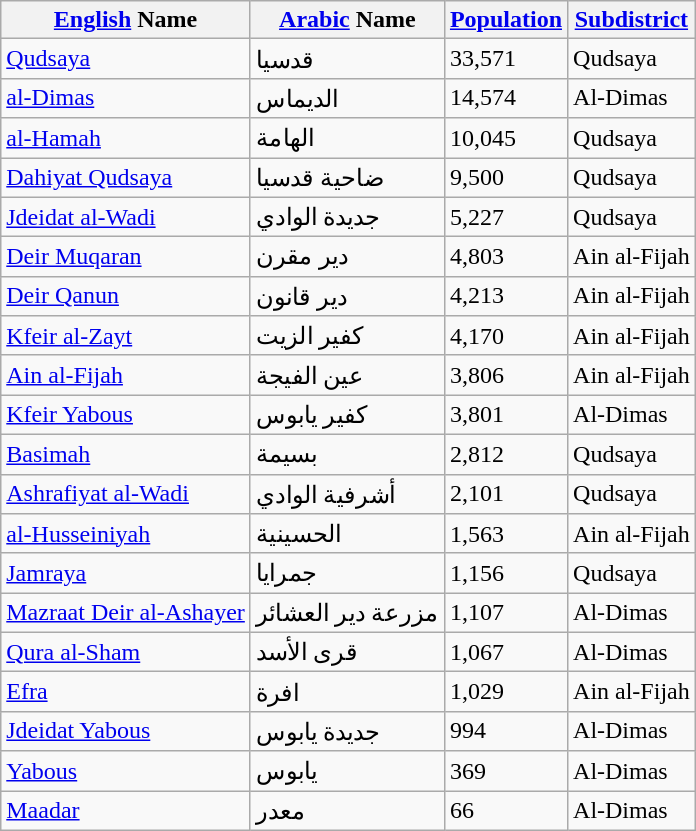<table class="wikitable sortable">
<tr>
<th><a href='#'>English</a> Name</th>
<th><a href='#'>Arabic</a> Name</th>
<th><a href='#'>Population</a></th>
<th><a href='#'>Subdistrict</a></th>
</tr>
<tr>
<td><a href='#'>Qudsaya</a></td>
<td>قدسيا</td>
<td>33,571</td>
<td>Qudsaya</td>
</tr>
<tr>
<td><a href='#'>al-Dimas</a></td>
<td>الديماس</td>
<td>14,574</td>
<td>Al-Dimas</td>
</tr>
<tr>
<td><a href='#'>al-Hamah</a></td>
<td>الهامة</td>
<td>10,045</td>
<td>Qudsaya</td>
</tr>
<tr>
<td><a href='#'>Dahiyat Qudsaya</a></td>
<td>ضاحية قدسيا</td>
<td>9,500</td>
<td>Qudsaya</td>
</tr>
<tr>
<td><a href='#'>Jdeidat al-Wadi</a></td>
<td>جديدة الوادي</td>
<td>5,227</td>
<td>Qudsaya</td>
</tr>
<tr>
<td><a href='#'>Deir Muqaran</a></td>
<td>دير مقرن</td>
<td>4,803</td>
<td>Ain al-Fijah</td>
</tr>
<tr>
<td><a href='#'>Deir Qanun</a></td>
<td>دير قانون</td>
<td>4,213</td>
<td>Ain al-Fijah</td>
</tr>
<tr>
<td><a href='#'>Kfeir al-Zayt</a></td>
<td>كفير الزيت</td>
<td>4,170</td>
<td>Ain al-Fijah</td>
</tr>
<tr>
<td><a href='#'>Ain al-Fijah</a></td>
<td>عين الفيجة</td>
<td>3,806</td>
<td>Ain al-Fijah</td>
</tr>
<tr>
<td><a href='#'>Kfeir Yabous</a></td>
<td>كفير يابوس</td>
<td>3,801</td>
<td>Al-Dimas</td>
</tr>
<tr>
<td><a href='#'>Basimah</a></td>
<td>بسيمة</td>
<td>2,812</td>
<td>Qudsaya</td>
</tr>
<tr>
<td><a href='#'>Ashrafiyat al-Wadi</a></td>
<td>أشرفية الوادي</td>
<td>2,101</td>
<td>Qudsaya</td>
</tr>
<tr>
<td><a href='#'>al-Husseiniyah</a></td>
<td>الحسينية</td>
<td>1,563</td>
<td>Ain al-Fijah</td>
</tr>
<tr>
<td><a href='#'>Jamraya</a></td>
<td>جمرايا</td>
<td>1,156</td>
<td>Qudsaya</td>
</tr>
<tr>
<td><a href='#'>Mazraat Deir al-Ashayer</a></td>
<td>مزرعة دير العشائر</td>
<td>1,107</td>
<td>Al-Dimas</td>
</tr>
<tr>
<td><a href='#'>Qura al-Sham</a></td>
<td>قرى الأسد</td>
<td>1,067</td>
<td>Al-Dimas</td>
</tr>
<tr>
<td><a href='#'>Efra</a></td>
<td>افرة</td>
<td>1,029</td>
<td>Ain al-Fijah</td>
</tr>
<tr>
<td><a href='#'>Jdeidat Yabous</a></td>
<td>جديدة يابوس</td>
<td>994</td>
<td>Al-Dimas</td>
</tr>
<tr>
<td><a href='#'>Yabous</a></td>
<td>يابوس</td>
<td>369</td>
<td>Al-Dimas</td>
</tr>
<tr>
<td><a href='#'>Maadar</a></td>
<td>معدر</td>
<td>66</td>
<td>Al-Dimas</td>
</tr>
</table>
